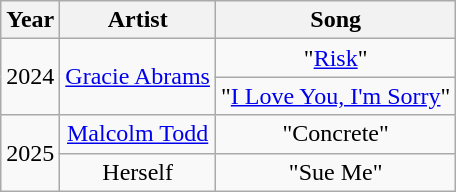<table class="wikitable plainrowheaders" style="text-align:center;">
<tr>
<th>Year</th>
<th>Artist</th>
<th>Song</th>
</tr>
<tr>
<td rowspan="2">2024</td>
<td rowspan="2"><a href='#'>Gracie Abrams</a></td>
<td>"<a href='#'>Risk</a>"</td>
</tr>
<tr>
<td>"<a href='#'>I Love You, I'm Sorry</a>"</td>
</tr>
<tr>
<td rowspan="2">2025</td>
<td><a href='#'>Malcolm Todd</a></td>
<td>"Concrete"</td>
</tr>
<tr>
<td>Herself</td>
<td>"Sue Me"</td>
</tr>
</table>
